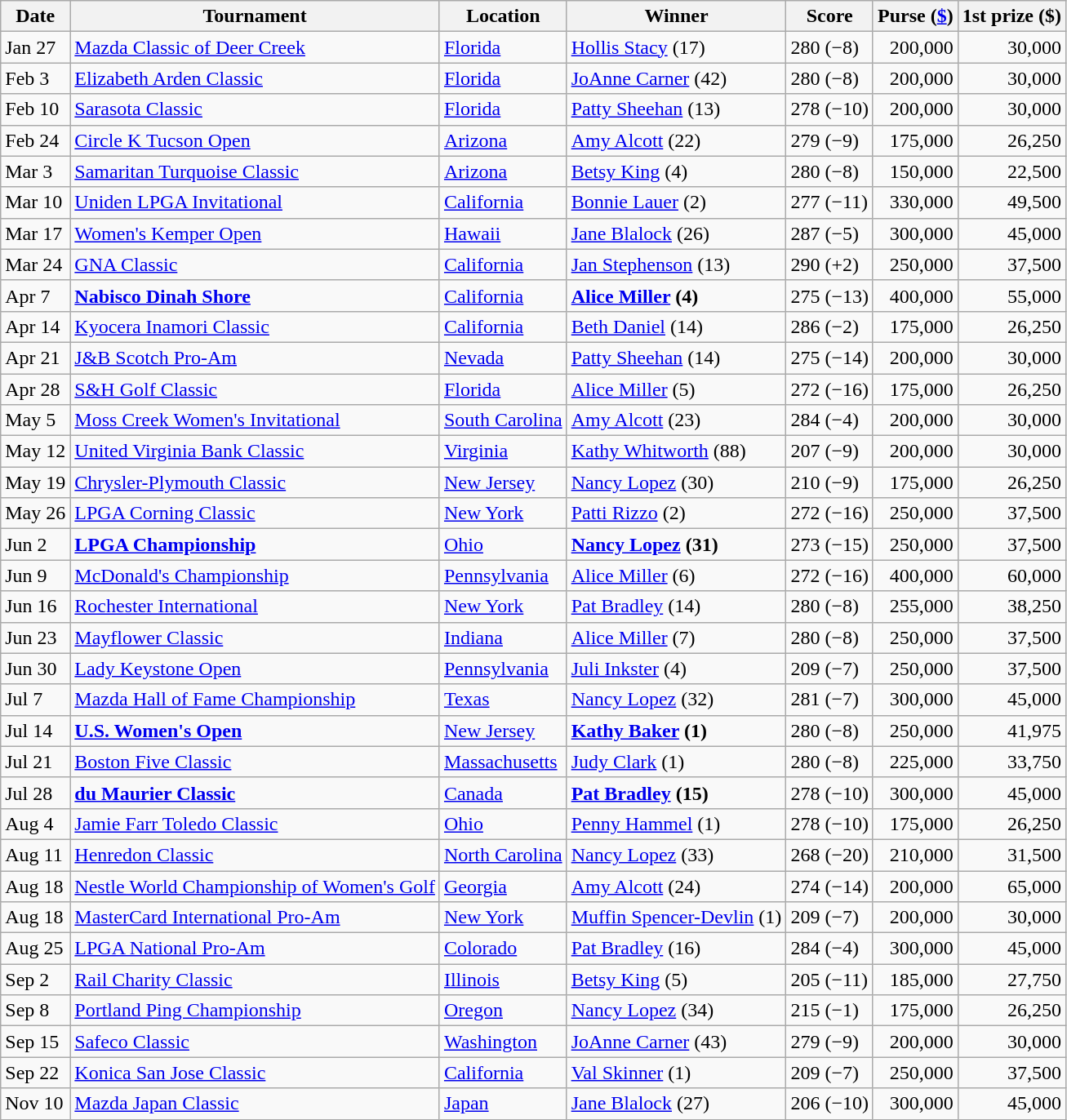<table class=wikitable>
<tr>
<th>Date</th>
<th>Tournament</th>
<th>Location</th>
<th>Winner</th>
<th>Score</th>
<th>Purse (<a href='#'>$</a>)</th>
<th>1st prize ($)</th>
</tr>
<tr>
<td>Jan 27</td>
<td><a href='#'>Mazda Classic of Deer Creek</a></td>
<td><a href='#'>Florida</a></td>
<td> <a href='#'>Hollis Stacy</a> (17)</td>
<td>280 (−8)</td>
<td align=right>200,000</td>
<td align=right>30,000</td>
</tr>
<tr>
<td>Feb 3</td>
<td><a href='#'>Elizabeth Arden Classic</a></td>
<td><a href='#'>Florida</a></td>
<td> <a href='#'>JoAnne Carner</a> (42)</td>
<td>280 (−8)</td>
<td align=right>200,000</td>
<td align=right>30,000</td>
</tr>
<tr>
<td>Feb 10</td>
<td><a href='#'>Sarasota Classic</a></td>
<td><a href='#'>Florida</a></td>
<td> <a href='#'>Patty Sheehan</a> (13)</td>
<td>278 (−10)</td>
<td align=right>200,000</td>
<td align=right>30,000</td>
</tr>
<tr>
<td>Feb 24</td>
<td><a href='#'>Circle K Tucson Open</a></td>
<td><a href='#'>Arizona</a></td>
<td> <a href='#'>Amy Alcott</a> (22)</td>
<td>279 (−9)</td>
<td align=right>175,000</td>
<td align=right>26,250</td>
</tr>
<tr>
<td>Mar 3</td>
<td><a href='#'>Samaritan Turquoise Classic</a></td>
<td><a href='#'>Arizona</a></td>
<td> <a href='#'>Betsy King</a> (4)</td>
<td>280 (−8)</td>
<td align=right>150,000</td>
<td align=right>22,500</td>
</tr>
<tr>
<td>Mar 10</td>
<td><a href='#'>Uniden LPGA Invitational</a></td>
<td><a href='#'>California</a></td>
<td> <a href='#'>Bonnie Lauer</a> (2)</td>
<td>277 (−11)</td>
<td align=right>330,000</td>
<td align=right>49,500</td>
</tr>
<tr>
<td>Mar 17</td>
<td><a href='#'>Women's Kemper Open</a></td>
<td><a href='#'>Hawaii</a></td>
<td> <a href='#'>Jane Blalock</a> (26)</td>
<td>287 (−5)</td>
<td align=right>300,000</td>
<td align=right>45,000</td>
</tr>
<tr>
<td>Mar 24</td>
<td><a href='#'>GNA Classic</a></td>
<td><a href='#'>California</a></td>
<td> <a href='#'>Jan Stephenson</a> (13)</td>
<td>290 (+2)</td>
<td align=right>250,000</td>
<td align=right>37,500</td>
</tr>
<tr>
<td>Apr 7</td>
<td><strong><a href='#'>Nabisco Dinah Shore</a></strong></td>
<td><a href='#'>California</a></td>
<td> <strong><a href='#'>Alice Miller</a> (4)</strong></td>
<td>275 (−13)</td>
<td align=right>400,000</td>
<td align=right>55,000</td>
</tr>
<tr>
<td>Apr 14</td>
<td><a href='#'>Kyocera Inamori Classic</a></td>
<td><a href='#'>California</a></td>
<td> <a href='#'>Beth Daniel</a> (14)</td>
<td>286 (−2)</td>
<td align=right>175,000</td>
<td align=right>26,250</td>
</tr>
<tr>
<td>Apr 21</td>
<td><a href='#'>J&B Scotch Pro-Am</a></td>
<td><a href='#'>Nevada</a></td>
<td> <a href='#'>Patty Sheehan</a> (14)</td>
<td>275 (−14)</td>
<td align=right>200,000</td>
<td align=right>30,000</td>
</tr>
<tr>
<td>Apr 28</td>
<td><a href='#'>S&H Golf Classic</a></td>
<td><a href='#'>Florida</a></td>
<td> <a href='#'>Alice Miller</a> (5)</td>
<td>272 (−16)</td>
<td align=right>175,000</td>
<td align=right>26,250</td>
</tr>
<tr>
<td>May 5</td>
<td><a href='#'>Moss Creek Women's Invitational</a></td>
<td><a href='#'>South Carolina</a></td>
<td> <a href='#'>Amy Alcott</a> (23)</td>
<td>284 (−4)</td>
<td align=right>200,000</td>
<td align=right>30,000</td>
</tr>
<tr>
<td>May 12</td>
<td><a href='#'>United Virginia Bank Classic</a></td>
<td><a href='#'>Virginia</a></td>
<td> <a href='#'>Kathy Whitworth</a> (88)</td>
<td>207 (−9)</td>
<td align=right>200,000</td>
<td align=right>30,000</td>
</tr>
<tr>
<td>May 19</td>
<td><a href='#'>Chrysler-Plymouth Classic</a></td>
<td><a href='#'>New Jersey</a></td>
<td> <a href='#'>Nancy Lopez</a> (30)</td>
<td>210 (−9)</td>
<td align=right>175,000</td>
<td align=right>26,250</td>
</tr>
<tr>
<td>May 26</td>
<td><a href='#'>LPGA Corning Classic</a></td>
<td><a href='#'>New York</a></td>
<td> <a href='#'>Patti Rizzo</a> (2)</td>
<td>272 (−16)</td>
<td align=right>250,000</td>
<td align=right>37,500</td>
</tr>
<tr>
<td>Jun 2</td>
<td><strong><a href='#'>LPGA Championship</a></strong></td>
<td><a href='#'>Ohio</a></td>
<td> <strong><a href='#'>Nancy Lopez</a> (31)</strong></td>
<td>273 (−15)</td>
<td align=right>250,000</td>
<td align=right>37,500</td>
</tr>
<tr>
<td>Jun 9</td>
<td><a href='#'>McDonald's Championship</a></td>
<td><a href='#'>Pennsylvania</a></td>
<td> <a href='#'>Alice Miller</a> (6)</td>
<td>272 (−16)</td>
<td align=right>400,000</td>
<td align=right>60,000</td>
</tr>
<tr>
<td>Jun 16</td>
<td><a href='#'>Rochester International</a></td>
<td><a href='#'>New York</a></td>
<td> <a href='#'>Pat Bradley</a> (14)</td>
<td>280 (−8)</td>
<td align=right>255,000</td>
<td align=right>38,250</td>
</tr>
<tr>
<td>Jun 23</td>
<td><a href='#'>Mayflower Classic</a></td>
<td><a href='#'>Indiana</a></td>
<td> <a href='#'>Alice Miller</a> (7)</td>
<td>280 (−8)</td>
<td align=right>250,000</td>
<td align=right>37,500</td>
</tr>
<tr>
<td>Jun 30</td>
<td><a href='#'>Lady Keystone Open</a></td>
<td><a href='#'>Pennsylvania</a></td>
<td> <a href='#'>Juli Inkster</a> (4)</td>
<td>209 (−7)</td>
<td align=right>250,000</td>
<td align=right>37,500</td>
</tr>
<tr>
<td>Jul 7</td>
<td><a href='#'>Mazda Hall of Fame Championship</a></td>
<td><a href='#'>Texas</a></td>
<td> <a href='#'>Nancy Lopez</a> (32)</td>
<td>281 (−7)</td>
<td align=right>300,000</td>
<td align=right>45,000</td>
</tr>
<tr>
<td>Jul 14</td>
<td><strong><a href='#'>U.S. Women's Open</a></strong></td>
<td><a href='#'>New Jersey</a></td>
<td> <strong><a href='#'>Kathy Baker</a> (1)</strong></td>
<td>280 (−8)</td>
<td align=right>250,000</td>
<td align=right>41,975</td>
</tr>
<tr>
<td>Jul 21</td>
<td><a href='#'>Boston Five Classic</a></td>
<td><a href='#'>Massachusetts</a></td>
<td> <a href='#'>Judy Clark</a> (1)</td>
<td>280 (−8)</td>
<td align=right>225,000</td>
<td align=right>33,750</td>
</tr>
<tr>
<td>Jul 28</td>
<td><strong><a href='#'>du Maurier Classic</a></strong></td>
<td><a href='#'>Canada</a></td>
<td> <strong><a href='#'>Pat Bradley</a> (15)</strong></td>
<td>278 (−10)</td>
<td align=right>300,000</td>
<td align=right>45,000</td>
</tr>
<tr>
<td>Aug 4</td>
<td><a href='#'>Jamie Farr Toledo Classic</a></td>
<td><a href='#'>Ohio</a></td>
<td> <a href='#'>Penny Hammel</a> (1)</td>
<td>278 (−10)</td>
<td align=right>175,000</td>
<td align=right>26,250</td>
</tr>
<tr>
<td>Aug 11</td>
<td><a href='#'>Henredon Classic</a></td>
<td><a href='#'>North Carolina</a></td>
<td> <a href='#'>Nancy Lopez</a> (33)</td>
<td>268 (−20)</td>
<td align=right>210,000</td>
<td align=right>31,500</td>
</tr>
<tr>
<td>Aug 18</td>
<td><a href='#'>Nestle World Championship of Women's Golf</a></td>
<td><a href='#'>Georgia</a></td>
<td> <a href='#'>Amy Alcott</a> (24)</td>
<td>274 (−14)</td>
<td align=right>200,000</td>
<td align=right>65,000</td>
</tr>
<tr>
<td>Aug 18</td>
<td><a href='#'>MasterCard International Pro-Am</a></td>
<td><a href='#'>New York</a></td>
<td> <a href='#'>Muffin Spencer-Devlin</a> (1)</td>
<td>209 (−7)</td>
<td align=right>200,000</td>
<td align=right>30,000</td>
</tr>
<tr>
<td>Aug 25</td>
<td><a href='#'>LPGA National Pro-Am</a></td>
<td><a href='#'>Colorado</a></td>
<td> <a href='#'>Pat Bradley</a> (16)</td>
<td>284 (−4)</td>
<td align=right>300,000</td>
<td align=right>45,000</td>
</tr>
<tr>
<td>Sep 2</td>
<td><a href='#'>Rail Charity Classic</a></td>
<td><a href='#'>Illinois</a></td>
<td> <a href='#'>Betsy King</a> (5)</td>
<td>205 (−11)</td>
<td align=right>185,000</td>
<td align=right>27,750</td>
</tr>
<tr>
<td>Sep 8</td>
<td><a href='#'>Portland Ping Championship</a></td>
<td><a href='#'>Oregon</a></td>
<td> <a href='#'>Nancy Lopez</a> (34)</td>
<td>215 (−1)</td>
<td align=right>175,000</td>
<td align=right>26,250</td>
</tr>
<tr>
<td>Sep 15</td>
<td><a href='#'>Safeco Classic</a></td>
<td><a href='#'>Washington</a></td>
<td> <a href='#'>JoAnne Carner</a> (43)</td>
<td>279 (−9)</td>
<td align=right>200,000</td>
<td align=right>30,000</td>
</tr>
<tr>
<td>Sep 22</td>
<td><a href='#'>Konica San Jose Classic</a></td>
<td><a href='#'>California</a></td>
<td> <a href='#'>Val Skinner</a> (1)</td>
<td>209 (−7)</td>
<td align=right>250,000</td>
<td align=right>37,500</td>
</tr>
<tr>
<td>Nov 10</td>
<td><a href='#'>Mazda Japan Classic</a></td>
<td><a href='#'>Japan</a></td>
<td> <a href='#'>Jane Blalock</a> (27)</td>
<td>206 (−10)</td>
<td align=right>300,000</td>
<td align=right>45,000</td>
</tr>
</table>
